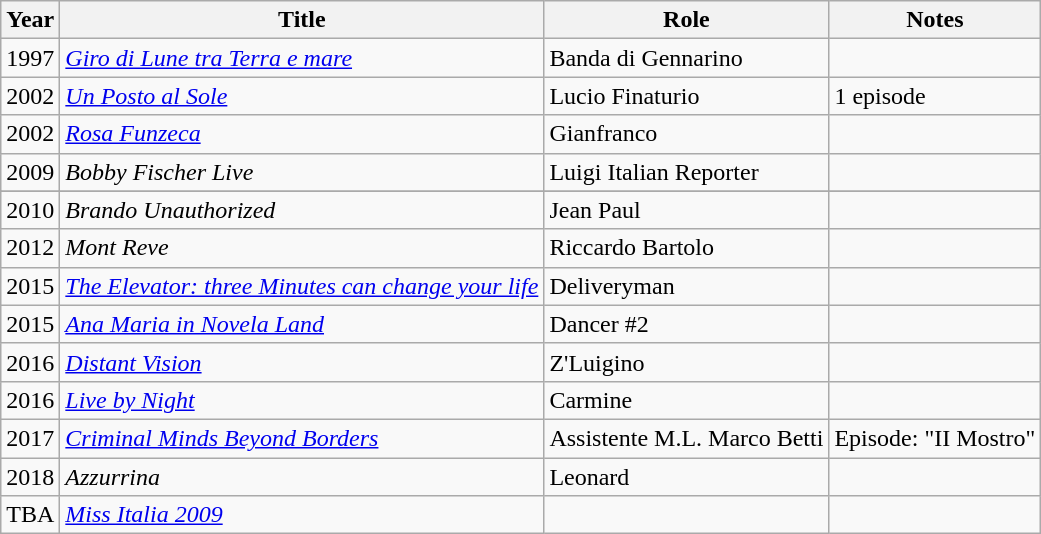<table class="wikitable">
<tr>
<th>Year</th>
<th>Title</th>
<th>Role</th>
<th>Notes</th>
</tr>
<tr>
<td>1997</td>
<td><em><a href='#'>Giro di Lune tra Terra e mare</a></em></td>
<td>Banda di Gennarino</td>
<td></td>
</tr>
<tr>
<td>2002</td>
<td><em><a href='#'>Un Posto al Sole</a></em></td>
<td>Lucio Finaturio</td>
<td>1 episode</td>
</tr>
<tr>
<td>2002</td>
<td><em><a href='#'>Rosa Funzeca</a></em></td>
<td>Gianfranco</td>
<td></td>
</tr>
<tr>
<td>2009</td>
<td><em>Bobby Fischer Live</em></td>
<td>Luigi Italian Reporter</td>
<td></td>
</tr>
<tr>
</tr>
<tr>
<td>2010</td>
<td><em>Brando Unauthorized</em></td>
<td>Jean Paul</td>
<td></td>
</tr>
<tr>
<td>2012</td>
<td><em>Mont Reve</em></td>
<td>Riccardo Bartolo</td>
<td></td>
</tr>
<tr>
<td>2015</td>
<td><em><a href='#'>The Elevator: three Minutes can change your life</a></em></td>
<td>Deliveryman</td>
<td></td>
</tr>
<tr>
<td>2015</td>
<td><em><a href='#'>Ana Maria in Novela Land</a></em></td>
<td>Dancer #2</td>
<td></td>
</tr>
<tr>
<td>2016</td>
<td><em><a href='#'>Distant Vision</a></em></td>
<td>Z'Luigino</td>
<td></td>
</tr>
<tr>
<td>2016</td>
<td><em><a href='#'>Live by Night</a></em></td>
<td>Carmine</td>
<td></td>
</tr>
<tr>
<td>2017</td>
<td><em><a href='#'>Criminal Minds Beyond Borders</a></em></td>
<td>Assistente M.L. Marco Betti</td>
<td>Episode: "II Mostro"</td>
</tr>
<tr>
<td>2018</td>
<td><em>Azzurrina</em></td>
<td>Leonard</td>
<td></td>
</tr>
<tr>
<td>TBA</td>
<td><em><a href='#'>Miss Italia 2009</a></em></td>
<td></td>
<td></td>
</tr>
</table>
